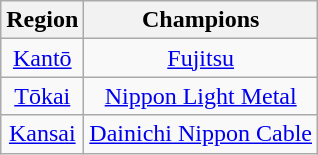<table class="wikitable" style="text-align:center;">
<tr>
<th>Region</th>
<th>Champions</th>
</tr>
<tr>
<td><a href='#'>Kantō</a></td>
<td><a href='#'>Fujitsu</a></td>
</tr>
<tr>
<td><a href='#'>Tōkai</a></td>
<td><a href='#'>Nippon Light Metal</a></td>
</tr>
<tr>
<td><a href='#'>Kansai</a></td>
<td><a href='#'>Dainichi Nippon Cable</a></td>
</tr>
</table>
